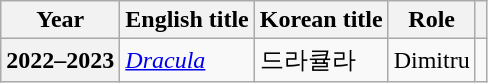<table class="wikitable plainrowheaders">
<tr>
<th scope="col">Year</th>
<th scope="col">English title</th>
<th scope="col">Korean title</th>
<th scope="col">Role</th>
<th scope="col" class="unsortable"></th>
</tr>
<tr>
<th scope="row">2022–2023</th>
<td><em><a href='#'>Dracula</a></em></td>
<td>드라큘라</td>
<td>Dimitru</td>
<td align=center></td>
</tr>
</table>
